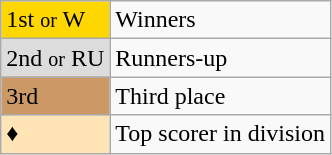<table class="wikitable" text-align:center">
<tr>
<td bgcolor=gold>1st <small>or</small> W</td>
<td>Winners</td>
</tr>
<tr>
<td bgcolor=#DCDCDC>2nd <small>or</small> RU</td>
<td>Runners-up</td>
</tr>
<tr>
<td bgcolor=#CC9966>3rd</td>
<td>Third place</td>
</tr>
<tr>
<td bgcolor=#FFE4B5>♦</td>
<td>Top scorer in division</td>
</tr>
</table>
